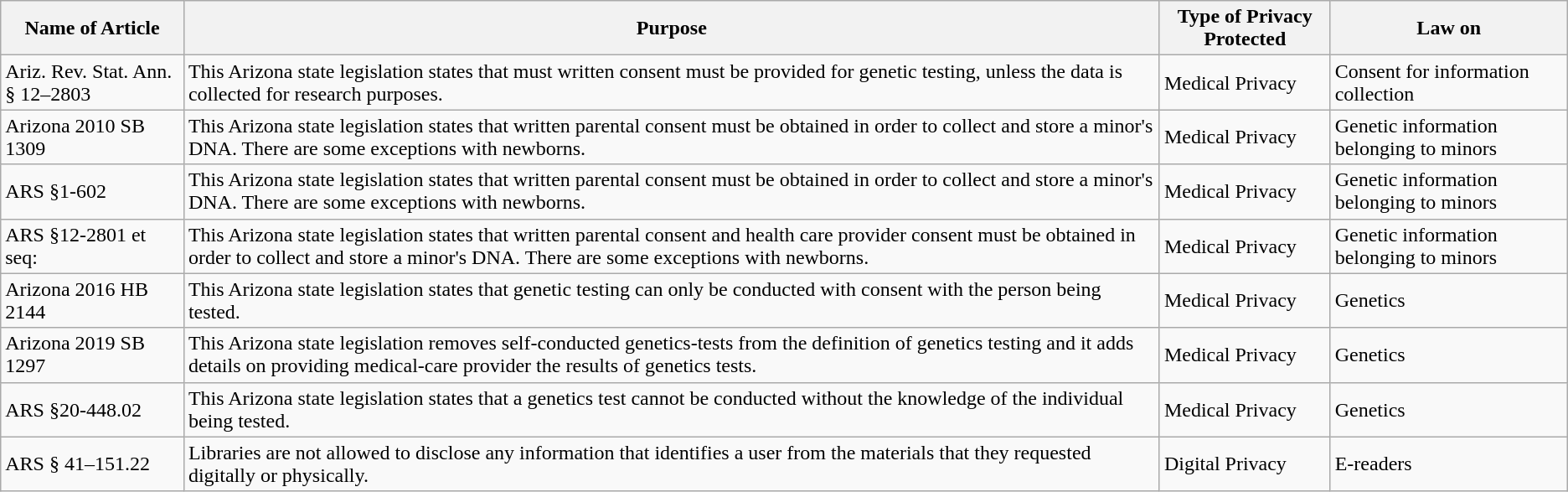<table class="wikitable">
<tr>
<th>Name of Article</th>
<th>Purpose</th>
<th>Type of Privacy Protected</th>
<th>Law on</th>
</tr>
<tr>
<td>Ariz. Rev. Stat. Ann. § 12–2803</td>
<td>This Arizona state legislation states that must written consent must be provided for genetic testing, unless the data is collected for research purposes.</td>
<td>Medical Privacy</td>
<td>Consent for information collection</td>
</tr>
<tr>
<td>Arizona 2010 SB 1309</td>
<td>This Arizona state legislation states that written parental consent must be obtained in order to collect and store a minor's DNA. There are some exceptions with newborns.</td>
<td>Medical Privacy</td>
<td>Genetic information belonging to minors</td>
</tr>
<tr>
<td>ARS §1-602</td>
<td>This Arizona state legislation states that written parental consent must be obtained in order to collect and store a minor's DNA. There are some exceptions with newborns.</td>
<td>Medical Privacy</td>
<td>Genetic information belonging to minors</td>
</tr>
<tr>
<td>ARS §12-2801 et seq:</td>
<td>This Arizona state legislation states that written parental consent and health care provider consent must be obtained in order to collect and store a minor's DNA. There are some exceptions with newborns.</td>
<td>Medical Privacy</td>
<td>Genetic information belonging to minors</td>
</tr>
<tr>
<td>Arizona 2016 HB 2144</td>
<td>This Arizona state legislation states that genetic testing can only be conducted with consent with the person being tested.</td>
<td>Medical Privacy</td>
<td>Genetics</td>
</tr>
<tr>
<td>Arizona 2019 SB 1297</td>
<td>This Arizona state legislation removes self-conducted genetics-tests from the definition of genetics testing and it adds details on providing medical-care provider the results of genetics tests.</td>
<td>Medical Privacy</td>
<td>Genetics</td>
</tr>
<tr>
<td>ARS §20-448.02</td>
<td>This Arizona state legislation states that a genetics test cannot be conducted without the knowledge of the individual being tested.</td>
<td>Medical Privacy</td>
<td>Genetics</td>
</tr>
<tr>
<td>ARS § 41–151.22</td>
<td>Libraries are not allowed to disclose any information that identifies a user from the materials that they requested digitally or physically.</td>
<td>Digital Privacy</td>
<td>E-readers</td>
</tr>
</table>
